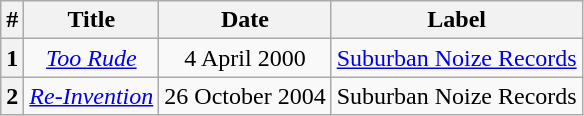<table class="wikitable" style="text-align:center">
<tr>
<th>#</th>
<th>Title</th>
<th>Date</th>
<th>Label</th>
</tr>
<tr fans>
<th>1</th>
<td><em><a href='#'>Too Rude</a></em></td>
<td>4 April 2000</td>
<td><a href='#'>Suburban Noize Records</a></td>
</tr>
<tr>
<th>2</th>
<td><em><a href='#'>Re-Invention</a></em></td>
<td>26 October 2004</td>
<td>Suburban Noize Records</td>
</tr>
</table>
